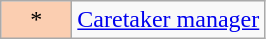<table class="wikitable">
<tr>
<td width="40px" bgcolor="#FBCEB1" align="center">*</td>
<td><a href='#'>Caretaker manager</a></td>
</tr>
</table>
